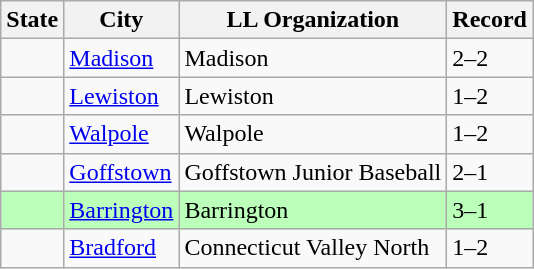<table class="wikitable">
<tr>
<th>State</th>
<th>City</th>
<th>LL Organization</th>
<th>Record</th>
</tr>
<tr>
<td><strong></strong></td>
<td><a href='#'>Madison</a></td>
<td>Madison</td>
<td>2–2</td>
</tr>
<tr>
<td><strong></strong></td>
<td><a href='#'>Lewiston</a></td>
<td>Lewiston</td>
<td>1–2</td>
</tr>
<tr>
<td><strong></strong></td>
<td><a href='#'>Walpole</a></td>
<td>Walpole</td>
<td>1–2</td>
</tr>
<tr>
<td><strong></strong></td>
<td><a href='#'>Goffstown</a></td>
<td>Goffstown Junior Baseball</td>
<td>2–1</td>
</tr>
<tr bgcolor="bbffbb">
<td><strong></strong></td>
<td><a href='#'>Barrington</a></td>
<td>Barrington</td>
<td>3–1</td>
</tr>
<tr>
<td><strong></strong></td>
<td><a href='#'>Bradford</a></td>
<td>Connecticut Valley North</td>
<td>1–2</td>
</tr>
</table>
